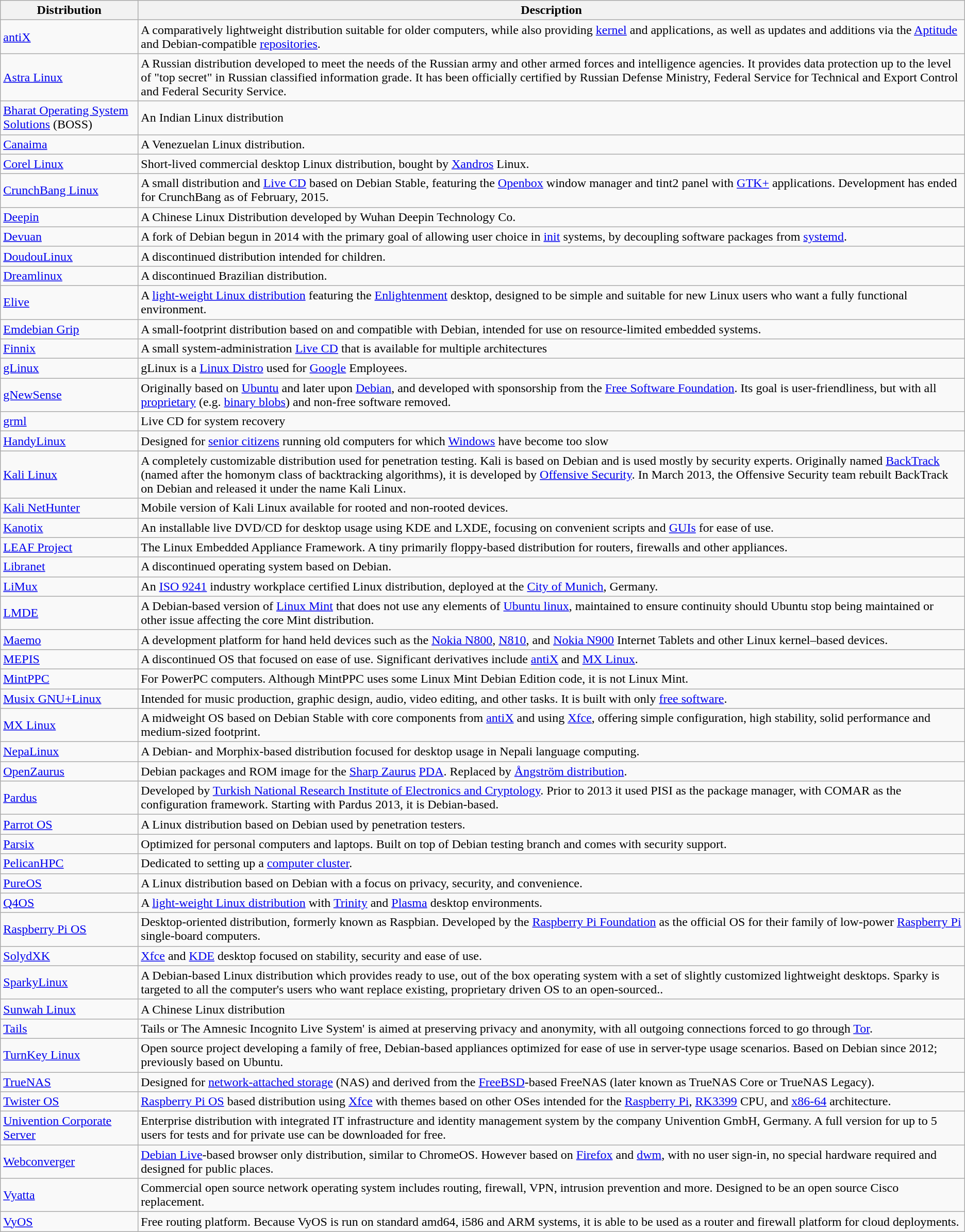<table class="wikitable">
<tr>
<th>Distribution</th>
<th>Description</th>
</tr>
<tr>
<td><a href='#'>antiX</a></td>
<td>A comparatively lightweight distribution suitable for older computers, while also providing <a href='#'>kernel</a> and applications, as well as updates and additions via the <a href='#'>Aptitude</a> and Debian-compatible <a href='#'>repositories</a>.</td>
</tr>
<tr>
<td><a href='#'>Astra Linux</a></td>
<td>A Russian distribution developed to meet the needs of the Russian army and other armed forces and intelligence agencies. It provides data protection up to the level of "top secret" in Russian classified information grade. It has been officially certified by Russian Defense Ministry, Federal Service for Technical and Export Control and Federal Security Service.</td>
</tr>
<tr>
<td><a href='#'>Bharat Operating System Solutions</a> (BOSS)</td>
<td>An Indian Linux distribution</td>
</tr>
<tr>
<td><a href='#'>Canaima</a></td>
<td>A Venezuelan Linux distribution.</td>
</tr>
<tr>
<td><a href='#'>Corel Linux</a></td>
<td>Short-lived commercial desktop Linux distribution, bought by <a href='#'>Xandros</a> Linux.</td>
</tr>
<tr>
<td><a href='#'>CrunchBang Linux</a></td>
<td>A small distribution and <a href='#'>Live CD</a> based on Debian Stable, featuring the <a href='#'>Openbox</a> window manager and tint2 panel with <a href='#'>GTK+</a> applications. Development has ended for CrunchBang as of February, 2015.</td>
</tr>
<tr>
<td><a href='#'>Deepin</a></td>
<td>A Chinese Linux Distribution developed by Wuhan Deepin Technology Co.</td>
</tr>
<tr>
<td><a href='#'>Devuan</a></td>
<td>A fork of Debian begun in 2014 with the primary goal of allowing user choice in <a href='#'>init</a> systems, by decoupling software packages from <a href='#'>systemd</a>.</td>
</tr>
<tr>
<td><a href='#'>DoudouLinux</a></td>
<td>A discontinued distribution intended for children.</td>
</tr>
<tr>
<td><a href='#'>Dreamlinux</a></td>
<td>A discontinued Brazilian distribution.</td>
</tr>
<tr>
<td><a href='#'>Elive</a></td>
<td>A <a href='#'>light-weight Linux distribution</a> featuring the <a href='#'>Enlightenment</a> desktop, designed to be simple and suitable for new Linux users who want a fully functional environment.</td>
</tr>
<tr>
<td><a href='#'>Emdebian Grip</a></td>
<td>A small-footprint distribution based on and compatible with Debian, intended for use on resource-limited embedded systems.</td>
</tr>
<tr>
<td><a href='#'>Finnix</a></td>
<td>A small system-administration <a href='#'>Live CD</a> that is available for multiple architectures</td>
</tr>
<tr>
<td><a href='#'>gLinux</a></td>
<td>gLinux is a <a href='#'>Linux Distro</a> used for <a href='#'>Google</a> Employees.</td>
</tr>
<tr>
<td><a href='#'>gNewSense</a></td>
<td>Originally based on <a href='#'>Ubuntu</a> and later upon <a href='#'>Debian</a>, and developed with sponsorship from the <a href='#'>Free Software Foundation</a>. Its goal is user-friendliness, but with all <a href='#'>proprietary</a> (e.g. <a href='#'>binary blobs</a>) and non-free software removed.</td>
</tr>
<tr>
<td><a href='#'>grml</a></td>
<td>Live CD for system recovery</td>
</tr>
<tr>
<td><a href='#'>HandyLinux</a></td>
<td>Designed for <a href='#'>senior citizens</a> running old computers for which <a href='#'>Windows</a> have become too slow</td>
</tr>
<tr>
<td><a href='#'>Kali Linux</a></td>
<td>A completely customizable distribution used for penetration testing. Kali is based on Debian and is used mostly by security experts. Originally named <a href='#'>BackTrack</a> (named after the homonym class of backtracking algorithms), it is developed by <a href='#'>Offensive Security</a>. In March 2013, the Offensive Security team rebuilt BackTrack on Debian and released it under the name Kali Linux.</td>
</tr>
<tr>
<td><a href='#'>Kali NetHunter</a></td>
<td>Mobile version of Kali Linux available for rooted and non-rooted devices. </td>
</tr>
<tr>
<td><a href='#'>Kanotix</a></td>
<td>An installable live DVD/CD for desktop usage using KDE and LXDE, focusing on convenient scripts and <a href='#'>GUIs</a> for ease of use.</td>
</tr>
<tr>
<td><a href='#'>LEAF Project</a></td>
<td>The Linux Embedded Appliance Framework. A tiny primarily floppy-based distribution for routers, firewalls and other appliances.</td>
</tr>
<tr>
<td><a href='#'>Libranet</a></td>
<td>A discontinued operating system based on Debian.</td>
</tr>
<tr>
<td><a href='#'>LiMux</a></td>
<td>An <a href='#'>ISO 9241</a> industry workplace certified Linux distribution, deployed at the <a href='#'>City of Munich</a>, Germany.</td>
</tr>
<tr>
<td><a href='#'>LMDE</a></td>
<td>A Debian-based version of <a href='#'>Linux Mint</a> that does not use any elements of <a href='#'>Ubuntu linux</a>, maintained to ensure continuity should Ubuntu stop being maintained or other issue affecting the core Mint distribution.</td>
</tr>
<tr>
<td><a href='#'>Maemo</a></td>
<td>A development platform for hand held devices such as the <a href='#'>Nokia N800</a>, <a href='#'>N810</a>, and <a href='#'>Nokia N900</a> Internet Tablets and other Linux kernel–based devices.</td>
</tr>
<tr>
<td><a href='#'>MEPIS</a></td>
<td>A discontinued OS that focused on ease of use. Significant derivatives include <a href='#'>antiX</a> and <a href='#'>MX Linux</a>.</td>
</tr>
<tr>
<td><a href='#'>MintPPC</a></td>
<td>For PowerPC computers. Although MintPPC uses some Linux Mint Debian Edition code, it is not Linux Mint.</td>
</tr>
<tr>
<td><a href='#'>Musix GNU+Linux</a></td>
<td>Intended for music production, graphic design, audio, video editing, and other tasks. It is built with only <a href='#'>free software</a>.</td>
</tr>
<tr>
<td><a href='#'>MX Linux</a></td>
<td>A midweight OS based on Debian Stable with core components from <a href='#'>antiX</a> and using <a href='#'>Xfce</a>, offering simple configuration, high stability, solid performance and medium-sized footprint.</td>
</tr>
<tr>
<td><a href='#'>NepaLinux</a></td>
<td>A Debian- and Morphix-based distribution focused for desktop usage in Nepali language computing.</td>
</tr>
<tr>
<td><a href='#'>OpenZaurus</a></td>
<td>Debian packages and ROM image for the <a href='#'>Sharp Zaurus</a> <a href='#'>PDA</a>. Replaced by <a href='#'>Ångström distribution</a>.</td>
</tr>
<tr>
<td><a href='#'>Pardus</a></td>
<td>Developed by <a href='#'>Turkish National Research Institute of Electronics and Cryptology</a>. Prior to 2013 it used PISI as the package manager, with COMAR as the configuration framework. Starting with Pardus 2013, it is Debian-based.</td>
</tr>
<tr>
<td><a href='#'>Parrot OS</a></td>
<td>A Linux distribution based on Debian used by penetration testers.</td>
</tr>
<tr>
<td><a href='#'>Parsix</a></td>
<td>Optimized for personal computers and laptops. Built on top of Debian testing branch and comes with security support.</td>
</tr>
<tr>
<td><a href='#'>PelicanHPC</a></td>
<td>Dedicated to setting up a <a href='#'>computer cluster</a>.</td>
</tr>
<tr>
<td><a href='#'>PureOS</a></td>
<td>A Linux distribution based on Debian with a focus on privacy, security, and convenience.</td>
</tr>
<tr>
<td><a href='#'>Q4OS</a></td>
<td>A <a href='#'>light-weight Linux distribution</a> with <a href='#'>Trinity</a> and <a href='#'>Plasma</a> desktop environments.</td>
</tr>
<tr>
<td><a href='#'>Raspberry Pi OS</a></td>
<td>Desktop-oriented distribution, formerly known as Raspbian. Developed by the <a href='#'>Raspberry Pi Foundation</a> as the official OS for their family of low-power <a href='#'>Raspberry Pi</a> single-board computers.</td>
</tr>
<tr>
<td><a href='#'>SolydXK</a></td>
<td><a href='#'>Xfce</a> and <a href='#'>KDE</a> desktop focused on stability, security and ease of use.</td>
</tr>
<tr>
<td><a href='#'>SparkyLinux</a></td>
<td>A Debian-based Linux distribution which provides ready to use, out of the box operating system with a set of slightly customized lightweight desktops. Sparky is targeted to all the computer's users who want replace existing, proprietary driven OS to an open-sourced..</td>
</tr>
<tr>
<td><a href='#'>Sunwah Linux</a></td>
<td>A Chinese Linux distribution</td>
</tr>
<tr>
<td><a href='#'>Tails</a></td>
<td>Tails or The Amnesic Incognito Live System' is aimed at preserving privacy and anonymity, with all outgoing connections forced to go through <a href='#'>Tor</a>.</td>
</tr>
<tr>
<td><a href='#'>TurnKey Linux</a></td>
<td>Open source project developing a family of free, Debian-based appliances optimized for ease of use in server-type usage scenarios. Based on Debian since 2012; previously based on Ubuntu.</td>
</tr>
<tr>
<td><a href='#'>TrueNAS</a></td>
<td>Designed for <a href='#'>network-attached storage</a> (NAS) and derived from the <a href='#'>FreeBSD</a>-based FreeNAS (later known as TrueNAS Core or TrueNAS Legacy).</td>
</tr>
<tr>
<td><a href='#'>Twister OS</a></td>
<td><a href='#'>Raspberry Pi OS</a> based distribution using <a href='#'>Xfce</a> with themes based on other OSes intended for the <a href='#'>Raspberry Pi</a>, <a href='#'>RK3399</a> CPU, and <a href='#'>x86-64</a> architecture.</td>
</tr>
<tr>
<td><a href='#'>Univention Corporate Server</a></td>
<td>Enterprise distribution with integrated IT infrastructure and identity management system by the company Univention GmbH, Germany. A full version for up to 5 users for tests and for private use can be downloaded for free.</td>
</tr>
<tr>
<td><a href='#'>Webconverger</a></td>
<td><a href='#'>Debian Live</a>-based browser only distribution, similar to ChromeOS. However based on <a href='#'>Firefox</a> and <a href='#'>dwm</a>, with no user sign-in, no special hardware required and designed for public places.</td>
</tr>
<tr>
<td><a href='#'>Vyatta</a></td>
<td>Commercial open source network operating system includes routing, firewall, VPN, intrusion prevention and more. Designed to be an open source Cisco replacement.</td>
</tr>
<tr>
<td><a href='#'>VyOS</a></td>
<td>Free routing platform. Because VyOS is run on standard amd64, i586 and ARM systems, it is able to be used as a router and firewall platform for cloud deployments.</td>
</tr>
</table>
